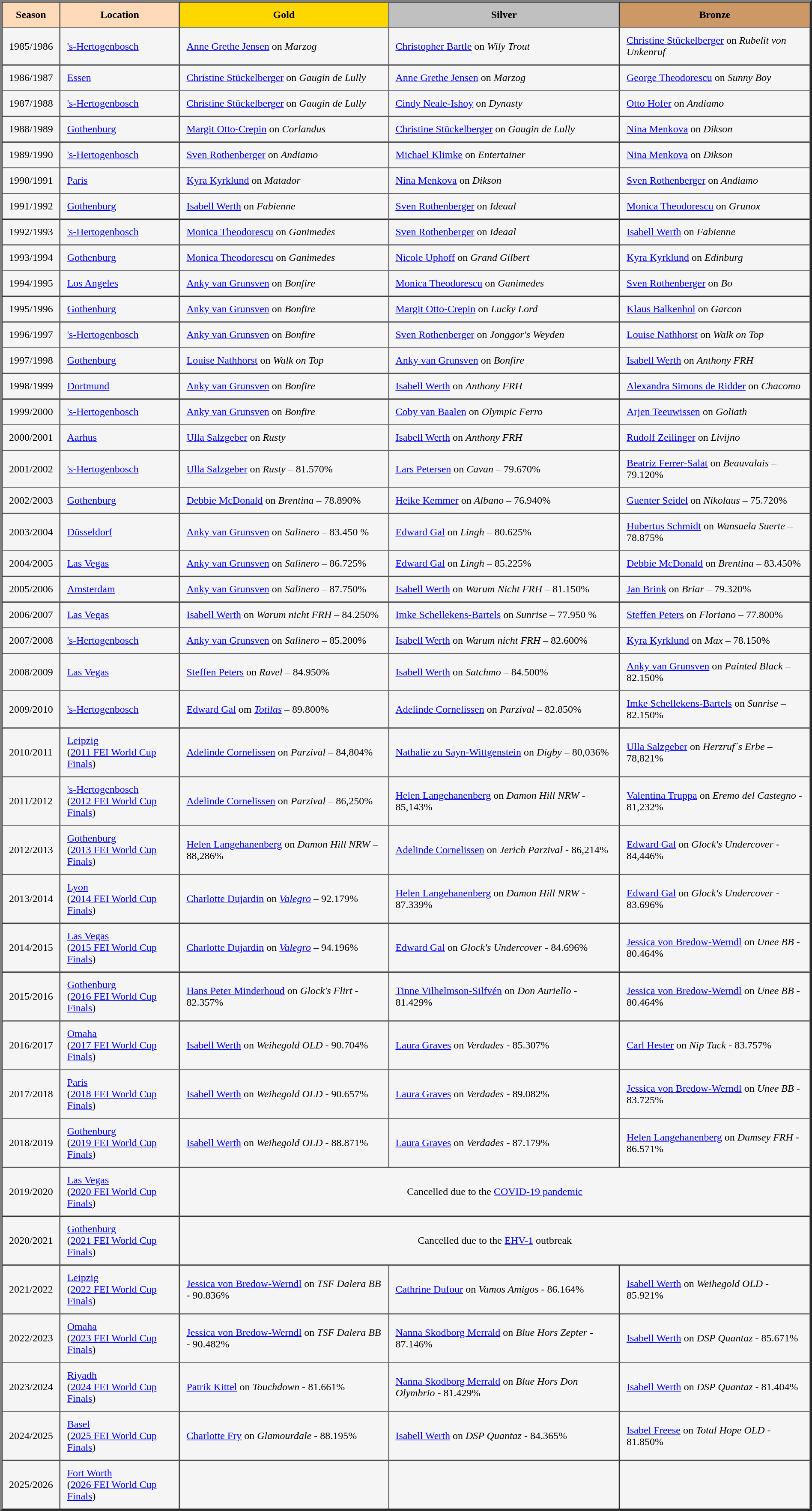<table border="3" cellpadding="10" cellspacing="0">
<tr>
<th style="background:#FFDAB9;">Season</th>
<th style="background:#FFDAB9;">Location</th>
<th style="background-color:gold;"><strong>Gold</strong></th>
<th style="background-color:silver;"><strong>Silver</strong></th>
<th style="background-color:#cc9966;"><strong>Bronze</strong></th>
</tr>
<tr ---- bgcolor=#F5F5F5>
<td>1985/1986</td>
<td> <a href='#'>'s-Hertogenbosch</a></td>
<td> <a href='#'>Anne Grethe Jensen</a> on <em>Marzog</em></td>
<td> <a href='#'>Christopher Bartle</a> on <em>Wily Trout</em></td>
<td> <a href='#'>Christine Stückelberger</a> on <em>Rubelit von Unkenruf</em></td>
</tr>
<tr ---- bgcolor=#F5F5F5>
<td>1986/1987</td>
<td> <a href='#'>Essen</a></td>
<td> <a href='#'>Christine Stückelberger</a> on <em>Gaugin de Lully</em></td>
<td> <a href='#'>Anne Grethe Jensen</a> on <em>Marzog</em></td>
<td> <a href='#'>George Theodorescu</a> on <em>Sunny Boy</em></td>
</tr>
<tr ---- bgcolor=#F5F5F5>
<td>1987/1988</td>
<td> <a href='#'>'s-Hertogenbosch</a></td>
<td> <a href='#'>Christine Stückelberger</a> on <em>Gaugin de Lully</em></td>
<td> <a href='#'>Cindy Neale-Ishoy</a> on <em>Dynasty</em></td>
<td> <a href='#'>Otto Hofer</a> on <em>Andiamo</em></td>
</tr>
<tr ---- bgcolor=#F5F5F5>
<td>1988/1989</td>
<td> <a href='#'>Gothenburg</a></td>
<td> <a href='#'>Margit Otto-Crepin</a> on <em>Corlandus</em></td>
<td> <a href='#'>Christine Stückelberger</a> on <em>Gaugin de Lully</em></td>
<td> <a href='#'>Nina Menkova</a> on <em>Dikson</em></td>
</tr>
<tr ---- bgcolor=#F5F5F5>
<td>1989/1990</td>
<td> <a href='#'>'s-Hertogenbosch</a></td>
<td> <a href='#'>Sven Rothenberger</a> on <em>Andiamo</em></td>
<td> <a href='#'>Michael Klimke</a> on <em>Entertainer</em></td>
<td> <a href='#'>Nina Menkova</a> on <em>Dikson</em></td>
</tr>
<tr ---- bgcolor=#F5F5F5>
<td>1990/1991</td>
<td> <a href='#'>Paris</a></td>
<td> <a href='#'>Kyra Kyrklund</a> on <em>Matador</em></td>
<td> <a href='#'>Nina Menkova</a> on <em>Dikson</em></td>
<td> <a href='#'>Sven Rothenberger</a> on <em>Andiamo</em></td>
</tr>
<tr ---- bgcolor=#F5F5F5>
<td>1991/1992</td>
<td> <a href='#'>Gothenburg</a></td>
<td> <a href='#'>Isabell Werth</a> on <em>Fabienne</em></td>
<td> <a href='#'>Sven Rothenberger</a> on <em>Ideaal</em></td>
<td> <a href='#'>Monica Theodorescu</a> on <em>Grunox</em></td>
</tr>
<tr ---- bgcolor=#F5F5F5>
<td>1992/1993</td>
<td> <a href='#'>'s-Hertogenbosch</a></td>
<td> <a href='#'>Monica Theodorescu</a> on <em>Ganimedes</em></td>
<td> <a href='#'>Sven Rothenberger</a> on <em>Ideaal</em></td>
<td> <a href='#'>Isabell Werth</a> on <em>Fabienne</em></td>
</tr>
<tr ---- bgcolor=#F5F5F5>
<td>1993/1994</td>
<td> <a href='#'>Gothenburg</a></td>
<td> <a href='#'>Monica Theodorescu</a> on <em>Ganimedes</em></td>
<td> <a href='#'>Nicole Uphoff</a> on <em>Grand Gilbert</em></td>
<td> <a href='#'>Kyra Kyrklund</a> on <em>Edinburg</em></td>
</tr>
<tr ---- bgcolor=#F5F5F5>
<td>1994/1995</td>
<td> <a href='#'>Los Angeles</a></td>
<td> <a href='#'>Anky van Grunsven</a> on <em>Bonfire</em></td>
<td> <a href='#'>Monica Theodorescu</a> on <em>Ganimedes</em></td>
<td> <a href='#'>Sven Rothenberger</a> on <em>Bo</em></td>
</tr>
<tr ---- bgcolor=#F5F5F5>
<td>1995/1996</td>
<td> <a href='#'>Gothenburg</a></td>
<td> <a href='#'>Anky van Grunsven</a> on <em>Bonfire</em></td>
<td> <a href='#'>Margit Otto-Crepin</a> on <em>Lucky Lord</em></td>
<td> <a href='#'>Klaus Balkenhol</a> on <em>Garcon</em></td>
</tr>
<tr ---- bgcolor=#F5F5F5>
<td>1996/1997</td>
<td> <a href='#'>'s-Hertogenbosch</a></td>
<td> <a href='#'>Anky van Grunsven</a> on <em>Bonfire</em></td>
<td> <a href='#'>Sven Rothenberger</a> on <em>Jonggor's Weyden</em></td>
<td> <a href='#'>Louise Nathhorst</a> on <em>Walk on Top</em></td>
</tr>
<tr ---- bgcolor=#F5F5F5>
<td>1997/1998</td>
<td> <a href='#'>Gothenburg</a></td>
<td> <a href='#'>Louise Nathhorst</a> on <em>Walk on Top</em></td>
<td> <a href='#'>Anky van Grunsven</a> on <em>Bonfire</em></td>
<td> <a href='#'>Isabell Werth</a> on <em>Anthony FRH</em></td>
</tr>
<tr ---- bgcolor=#F5F5F5>
<td>1998/1999</td>
<td> <a href='#'>Dortmund</a></td>
<td> <a href='#'>Anky van Grunsven</a> on <em>Bonfire</em></td>
<td> <a href='#'>Isabell Werth</a> on <em>Anthony FRH</em></td>
<td> <a href='#'>Alexandra Simons de Ridder</a> on <em>Chacomo</em></td>
</tr>
<tr ---- bgcolor=#F5F5F5>
<td>1999/2000</td>
<td> <a href='#'>'s-Hertogenbosch</a></td>
<td> <a href='#'>Anky van Grunsven</a> on <em>Bonfire</em></td>
<td> <a href='#'>Coby van Baalen</a> on <em>Olympic Ferro</em></td>
<td> <a href='#'>Arjen Teeuwissen</a> on <em>Goliath</em></td>
</tr>
<tr ---- bgcolor=#F5F5F5>
<td>2000/2001</td>
<td> <a href='#'>Aarhus</a></td>
<td> <a href='#'>Ulla Salzgeber</a> on <em>Rusty</em></td>
<td> <a href='#'>Isabell Werth</a> on <em>Anthony FRH</em></td>
<td> <a href='#'>Rudolf Zeilinger</a> on <em>Livijno</em></td>
</tr>
<tr ---- bgcolor=#F5F5F5>
<td>2001/2002</td>
<td> <a href='#'>'s-Hertogenbosch</a></td>
<td> <a href='#'>Ulla Salzgeber</a> on <em>Rusty</em> – 81.570%</td>
<td> <a href='#'>Lars Petersen</a> on <em>Cavan</em> – 79.670%</td>
<td> <a href='#'>Beatriz Ferrer-Salat</a> on <em>Beauvalais</em> – 79.120%</td>
</tr>
<tr ---- bgcolor=#F5F5F5>
<td>2002/2003</td>
<td> <a href='#'>Gothenburg</a></td>
<td> <a href='#'>Debbie McDonald</a> on <em>Brentina</em> – 78.890%</td>
<td> <a href='#'>Heike Kemmer</a> on <em>Albano</em> – 76.940%</td>
<td> <a href='#'>Guenter Seidel</a> on <em>Nikolaus</em> – 75.720%</td>
</tr>
<tr ---- bgcolor=#F5F5F5>
<td>2003/2004</td>
<td> <a href='#'>Düsseldorf</a></td>
<td> <a href='#'>Anky van Grunsven</a> on <em>Salinero</em> – 83.450  %</td>
<td> <a href='#'>Edward Gal</a> on <em>Lingh</em> – 80.625%</td>
<td> <a href='#'>Hubertus Schmidt</a> on <em>Wansuela Suerte</em> – 78.875%</td>
</tr>
<tr ---- bgcolor=#F5F5F5>
<td>2004/2005</td>
<td> <a href='#'>Las Vegas</a></td>
<td> <a href='#'>Anky van Grunsven</a> on <em>Salinero</em> – 86.725%</td>
<td> <a href='#'>Edward Gal</a> on <em>Lingh</em> – 85.225%</td>
<td> <a href='#'>Debbie McDonald</a> on <em>Brentina</em> – 83.450%</td>
</tr>
<tr ---- bgcolor=#F5F5F5>
<td>2005/2006</td>
<td> <a href='#'>Amsterdam</a></td>
<td> <a href='#'>Anky van Grunsven</a> on <em>Salinero</em> – 87.750%</td>
<td> <a href='#'>Isabell Werth</a> on <em>Warum Nicht FRH</em> – 81.150%</td>
<td> <a href='#'>Jan Brink</a> on <em>Briar</em> – 79.320%</td>
</tr>
<tr ---- bgcolor=#F5F5F5>
<td>2006/2007</td>
<td> <a href='#'>Las Vegas</a></td>
<td> <a href='#'>Isabell Werth</a> on <em>Warum nicht FRH</em> – 84.250%</td>
<td> <a href='#'>Imke Schellekens-Bartels</a> on <em>Sunrise</em> – 77.950  %</td>
<td> <a href='#'>Steffen Peters</a> on <em>Floriano</em> – 77.800%</td>
</tr>
<tr ---- bgcolor=#F5F5F5>
<td>2007/2008</td>
<td> <a href='#'>'s-Hertogenbosch</a></td>
<td> <a href='#'>Anky van Grunsven</a> on <em>Salinero</em> – 85.200%</td>
<td> <a href='#'>Isabell Werth</a> on <em>Warum nicht FRH</em> – 82.600%</td>
<td> <a href='#'>Kyra Kyrklund</a> on <em>Max</em> – 78.150%</td>
</tr>
<tr ---- bgcolor=#F5F5F5>
<td>2008/2009</td>
<td> <a href='#'>Las Vegas</a></td>
<td> <a href='#'>Steffen Peters</a> on <em>Ravel</em> – 84.950%</td>
<td> <a href='#'>Isabell Werth</a> on <em>Satchmo</em> – 84.500%</td>
<td> <a href='#'>Anky van Grunsven</a> on <em>Painted Black</em> – 82.150%</td>
</tr>
<tr ---- bgcolor=#F5F5F5>
<td>2009/2010</td>
<td> <a href='#'>'s-Hertogenbosch</a></td>
<td> <a href='#'>Edward Gal</a> om <em><a href='#'>Totilas</a></em> – 89.800%</td>
<td> <a href='#'>Adelinde Cornelissen</a> on <em>Parzival</em> – 82.850%</td>
<td> <a href='#'>Imke Schellekens-Bartels</a> on <em>Sunrise</em> – 82.150%</td>
</tr>
<tr ---- bgcolor=#F5F5F5>
<td>2010/2011</td>
<td> <a href='#'>Leipzig</a><br>(<a href='#'>2011 FEI World Cup Finals</a>)</td>
<td> <a href='#'>Adelinde Cornelissen</a> on <em>Parzival</em> – 84,804%</td>
<td> <a href='#'>Nathalie zu Sayn-Wittgenstein</a> on <em>Digby</em> – 80,036%</td>
<td> <a href='#'>Ulla Salzgeber</a> on <em>Herzruf´s Erbe</em> – 78,821%</td>
</tr>
<tr ---- bgcolor=#F5F5F5>
<td>2011/2012</td>
<td> <a href='#'>'s-Hertogenbosch</a><br>(<a href='#'>2012 FEI World Cup Finals</a>)</td>
<td> <a href='#'>Adelinde Cornelissen</a> on <em>Parzival</em> – 86,250%</td>
<td> <a href='#'>Helen Langehanenberg</a> on <em>Damon Hill NRW</em> - 85,143%</td>
<td> <a href='#'>Valentina Truppa</a> on <em>Eremo del Castegno</em> - 81,232%</td>
</tr>
<tr ---- bgcolor=#F5F5F5>
<td>2012/2013</td>
<td> <a href='#'>Gothenburg</a><br>(<a href='#'>2013 FEI World Cup Finals</a>)</td>
<td> <a href='#'>Helen Langehanenberg</a> on <em>Damon Hill NRW</em> – 88,286%</td>
<td> <a href='#'>Adelinde Cornelissen</a> on <em>Jerich Parzival</em> - 86,214%</td>
<td> <a href='#'>Edward Gal</a> on <em>Glock's Undercover</em> - 84,446%</td>
</tr>
<tr ---- bgcolor=#F5F5F5>
<td>2013/2014</td>
<td> <a href='#'>Lyon</a><br>(<a href='#'>2014 FEI World Cup Finals</a>)</td>
<td> <a href='#'>Charlotte Dujardin</a> on <em><a href='#'>Valegro</a></em> – 92.179%</td>
<td> <a href='#'>Helen Langehanenberg</a> on <em>Damon Hill NRW</em> - 87.339%</td>
<td> <a href='#'>Edward Gal</a> on <em>Glock's Undercover</em> - 83.696%</td>
</tr>
<tr ---- bgcolor=#F5F5F5>
<td>2014/2015</td>
<td> <a href='#'>Las Vegas</a><br>(<a href='#'>2015 FEI World Cup Finals</a>)</td>
<td> <a href='#'>Charlotte Dujardin</a> on <em><a href='#'>Valegro</a></em> – 94.196%</td>
<td> <a href='#'>Edward Gal</a> on <em>Glock's Undercover</em> - 84.696%</td>
<td> <a href='#'>Jessica von Bredow-Werndl</a> on <em>Unee BB</em> - 80.464%</td>
</tr>
<tr ---- bgcolor=#F5F5F5>
<td>2015/2016</td>
<td> <a href='#'>Gothenburg</a><br>(<a href='#'>2016 FEI World Cup Finals</a>)</td>
<td> <a href='#'>Hans Peter Minderhoud</a> on <em>Glock's Flirt</em> - 82.357%</td>
<td> <a href='#'>Tinne Vilhelmson-Silfvén</a> on <em>Don Auriello</em> - 81.429%</td>
<td> <a href='#'>Jessica von Bredow-Werndl</a> on <em>Unee BB</em> - 80.464%</td>
</tr>
<tr ---- bgcolor=#F5F5F5>
<td>2016/2017</td>
<td> <a href='#'>Omaha</a><br>(<a href='#'>2017 FEI World Cup Finals</a>)</td>
<td> <a href='#'>Isabell Werth</a> on <em>Weihegold OLD</em> - 90.704%</td>
<td> <a href='#'>Laura Graves</a> on <em>Verdades</em> - 85.307%</td>
<td> <a href='#'>Carl Hester</a> on <em>Nip Tuck</em> - 83.757%</td>
</tr>
<tr ---- bgcolor=#F5F5F5>
<td>2017/2018</td>
<td> <a href='#'>Paris</a><br>(<a href='#'>2018 FEI World Cup Finals</a>)</td>
<td> <a href='#'>Isabell Werth</a> on <em>Weihegold OLD</em> - 90.657%</td>
<td> <a href='#'>Laura Graves</a> on <em>Verdades</em> - 89.082%</td>
<td> <a href='#'>Jessica von Bredow-Werndl</a> on <em>Unee BB</em> - 83.725%</td>
</tr>
<tr ---- bgcolor=#F5F5F5>
<td>2018/2019</td>
<td> <a href='#'>Gothenburg</a><br>(<a href='#'>2019 FEI World Cup Finals</a>)</td>
<td> <a href='#'>Isabell Werth</a> on <em>Weihegold OLD</em> - 88.871%</td>
<td> <a href='#'>Laura Graves</a> on <em>Verdades</em> - 87.179%</td>
<td> <a href='#'>Helen Langehanenberg</a> on <em>Damsey FRH</em> - 86.571%</td>
</tr>
<tr ---- bgcolor=#F5F5F5>
<td>2019/2020</td>
<td> <a href='#'>Las Vegas</a><br>(<a href='#'>2020 FEI World Cup Finals</a>)</td>
<td colspan=3 align=center>Cancelled due to the <a href='#'>COVID-19 pandemic</a></td>
</tr>
<tr ---- bgcolor=#F5F5F5>
<td>2020/2021</td>
<td> <a href='#'>Gothenburg</a><br>(<a href='#'>2021 FEI World Cup Finals</a>)</td>
<td colspan=3 align=center>Cancelled due to the <a href='#'>EHV-1</a> outbreak</td>
</tr>
<tr ---- bgcolor=#F5F5F5>
<td>2021/2022</td>
<td> <a href='#'>Leipzig</a><br>(<a href='#'>2022 FEI World Cup Finals</a>)</td>
<td> <a href='#'>Jessica von Bredow-Werndl</a> on <em>TSF Dalera BB</em> - 90.836%</td>
<td> <a href='#'>Cathrine Dufour</a> on <em>Vamos Amigos</em> - 86.164%</td>
<td> <a href='#'>Isabell Werth</a> on <em>Weihegold OLD</em> - 85.921%</td>
</tr>
<tr ---- bgcolor=#F5F5F5>
<td>2022/2023</td>
<td> <a href='#'>Omaha</a><br>(<a href='#'>2023 FEI World Cup Finals</a>)</td>
<td> <a href='#'>Jessica von Bredow-Werndl</a> on <em>TSF Dalera BB</em> - 90.482%</td>
<td> <a href='#'>Nanna Skodborg Merrald</a> on <em>Blue Hors Zepter</em> - 87.146%</td>
<td> <a href='#'>Isabell Werth</a> on <em>DSP Quantaz</em> - 85.671%</td>
</tr>
<tr ---- bgcolor=#F5F5F5>
<td>2023/2024</td>
<td> <a href='#'>Riyadh</a><br>(<a href='#'>2024 FEI World Cup Finals</a>)</td>
<td> <a href='#'>Patrik Kittel</a> on <em>Touchdown</em> - 81.661%</td>
<td> <a href='#'>Nanna Skodborg Merrald</a> on <em>Blue Hors Don Olymbrio</em> - 81.429%</td>
<td> <a href='#'>Isabell Werth</a> on <em>DSP Quantaz</em> - 81.404%</td>
</tr>
<tr ---- bgcolor=#F5F5F5>
<td>2024/2025</td>
<td> <a href='#'>Basel</a><br>(<a href='#'>2025 FEI World Cup Finals</a>)</td>
<td> <a href='#'>Charlotte Fry</a> on <em>Glamourdale</em> - 88.195%</td>
<td> <a href='#'>Isabell Werth</a> on <em>DSP Quantaz</em> - 84.365%</td>
<td> <a href='#'>Isabel Freese</a> on <em>Total Hope OLD</em> - 81.850%</td>
</tr>
<tr ---- bgcolor=#F5F5F5>
<td>2025/2026</td>
<td> <a href='#'>Fort Worth</a><br>(<a href='#'>2026 FEI World Cup Finals</a>)</td>
<td></td>
<td></td>
<td></td>
</tr>
</table>
